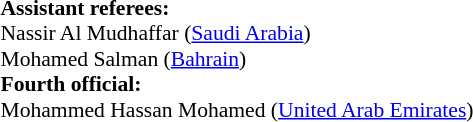<table width=100% style="font-size: 90%">
<tr>
<td><br><strong>Assistant referees:</strong>
<br>Nassir Al Mudhaffar (<a href='#'>Saudi Arabia</a>)
<br>Mohamed Salman (<a href='#'>Bahrain</a>)
<br><strong>Fourth official:</strong>
<br>Mohammed Hassan Mohamed (<a href='#'>United Arab Emirates</a>)</td>
</tr>
</table>
